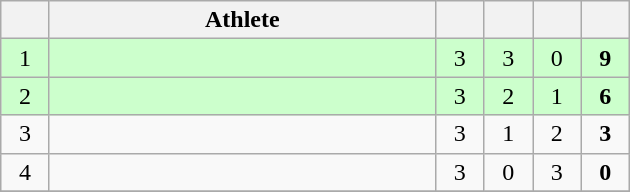<table class="wikitable" style="text-align: center; font-size:100% ">
<tr>
<th width=25></th>
<th width=250>Athlete</th>
<th width=25></th>
<th width=25></th>
<th width=25></th>
<th width=25></th>
</tr>
<tr bgcolor="ccffcc">
<td>1</td>
<td align=left></td>
<td>3</td>
<td>3</td>
<td>0</td>
<td><strong>9</strong></td>
</tr>
<tr bgcolor="ccffcc">
<td>2</td>
<td align=left></td>
<td>3</td>
<td>2</td>
<td>1</td>
<td><strong>6</strong></td>
</tr>
<tr>
<td>3</td>
<td align=left></td>
<td>3</td>
<td>1</td>
<td>2</td>
<td><strong>3</strong></td>
</tr>
<tr>
<td>4</td>
<td align=left></td>
<td>3</td>
<td>0</td>
<td>3</td>
<td><strong>0</strong></td>
</tr>
<tr>
</tr>
</table>
